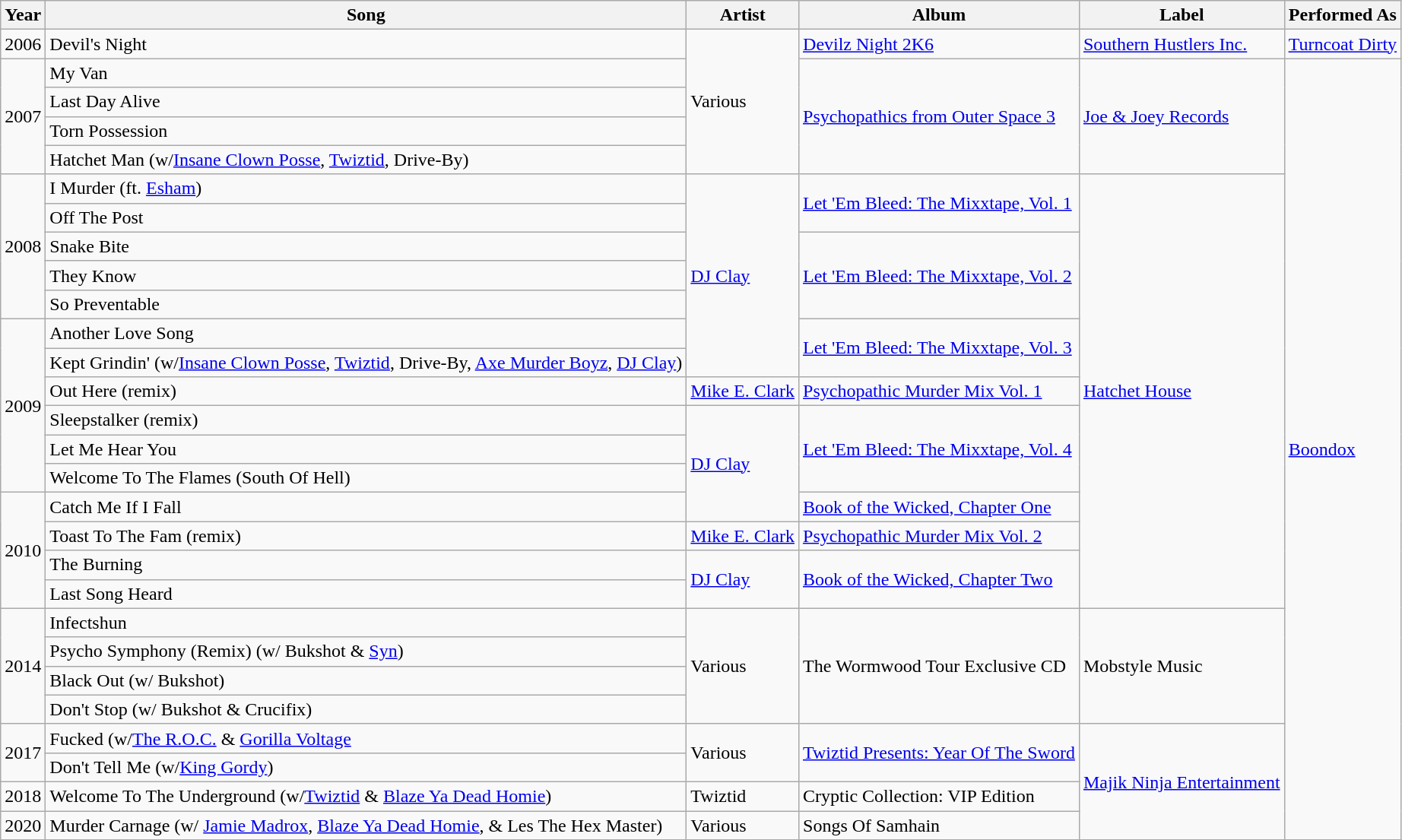<table class="wikitable" border="1">
<tr>
<th>Year</th>
<th>Song</th>
<th>Artist</th>
<th>Album</th>
<th>Label</th>
<th>Performed As</th>
</tr>
<tr>
<td>2006</td>
<td>Devil's Night</td>
<td rowspan="5">Various</td>
<td><a href='#'>Devilz Night 2K6</a></td>
<td><a href='#'>Southern Hustlers Inc.</a></td>
<td><a href='#'>Turncoat Dirty</a></td>
</tr>
<tr>
<td rowspan="4">2007</td>
<td>My Van</td>
<td rowspan="4"><a href='#'>Psychopathics from Outer Space 3</a></td>
<td rowspan="4"><a href='#'>Joe & Joey Records</a></td>
<td rowspan="27"><a href='#'>Boondox</a></td>
</tr>
<tr>
<td>Last Day Alive</td>
</tr>
<tr>
<td>Torn Possession</td>
</tr>
<tr>
<td>Hatchet Man (w/<a href='#'>Insane Clown Posse</a>, <a href='#'>Twiztid</a>, Drive-By)</td>
</tr>
<tr>
<td rowspan="5">2008</td>
<td>I Murder (ft. <a href='#'>Esham</a>)</td>
<td rowspan="7"><a href='#'>DJ Clay</a></td>
<td rowspan="2"><a href='#'>Let 'Em Bleed: The Mixxtape, Vol. 1</a></td>
<td rowspan="15"><a href='#'>Hatchet House</a></td>
</tr>
<tr>
<td>Off The Post</td>
</tr>
<tr>
<td>Snake Bite</td>
<td rowspan="3"><a href='#'>Let 'Em Bleed: The Mixxtape, Vol. 2</a></td>
</tr>
<tr>
<td>They Know</td>
</tr>
<tr>
<td>So Preventable</td>
</tr>
<tr>
<td rowspan="6">2009</td>
<td>Another Love Song</td>
<td rowspan="2"><a href='#'>Let 'Em Bleed: The Mixxtape, Vol. 3</a></td>
</tr>
<tr>
<td>Kept Grindin' (w/<a href='#'>Insane Clown Posse</a>, <a href='#'>Twiztid</a>, Drive-By, <a href='#'>Axe Murder Boyz</a>, <a href='#'>DJ Clay</a>)</td>
</tr>
<tr>
<td>Out Here (remix)</td>
<td><a href='#'>Mike E. Clark</a></td>
<td><a href='#'>Psychopathic Murder Mix Vol. 1</a></td>
</tr>
<tr>
<td>Sleepstalker (remix)</td>
<td rowspan="4"><a href='#'>DJ Clay</a></td>
<td rowspan="3"><a href='#'>Let 'Em Bleed: The Mixxtape, Vol. 4</a></td>
</tr>
<tr>
<td>Let Me Hear You</td>
</tr>
<tr>
<td>Welcome To The Flames (South Of Hell)</td>
</tr>
<tr>
<td rowspan="4">2010</td>
<td>Catch Me If I Fall</td>
<td><a href='#'>Book of the Wicked, Chapter One</a></td>
</tr>
<tr>
<td>Toast To The Fam (remix)</td>
<td><a href='#'>Mike E. Clark</a></td>
<td><a href='#'>Psychopathic Murder Mix Vol. 2</a></td>
</tr>
<tr>
<td>The Burning</td>
<td rowspan="2"><a href='#'>DJ Clay</a></td>
<td rowspan="2"><a href='#'>Book of the Wicked, Chapter Two</a></td>
</tr>
<tr>
<td>Last Song Heard</td>
</tr>
<tr>
<td rowspan="4">2014</td>
<td>Infectshun</td>
<td rowspan="4">Various</td>
<td rowspan="4">The Wormwood Tour Exclusive CD</td>
<td rowspan="4">Mobstyle Music</td>
</tr>
<tr>
<td>Psycho Symphony (Remix) (w/ Bukshot & <a href='#'>Syn</a>)</td>
</tr>
<tr>
<td>Black Out (w/ Bukshot)</td>
</tr>
<tr>
<td>Don't Stop (w/ Bukshot & Crucifix)</td>
</tr>
<tr>
<td rowspan="2">2017</td>
<td>Fucked (w/<a href='#'>The R.O.C.</a> & <a href='#'>Gorilla Voltage</a></td>
<td rowspan="2">Various</td>
<td rowspan="2"><a href='#'>Twiztid Presents: Year Of The Sword</a></td>
<td rowspan="4"><a href='#'>Majik Ninja Entertainment</a></td>
</tr>
<tr>
<td>Don't Tell Me (w/<a href='#'>King Gordy</a>)</td>
</tr>
<tr>
<td>2018</td>
<td>Welcome To The Underground (w/<a href='#'>Twiztid</a> & <a href='#'>Blaze Ya Dead Homie</a>)</td>
<td>Twiztid</td>
<td>Cryptic Collection: VIP Edition</td>
</tr>
<tr>
<td>2020</td>
<td>Murder Carnage (w/ <a href='#'>Jamie Madrox</a>, <a href='#'>Blaze Ya Dead Homie</a>, & Les The Hex Master)</td>
<td>Various</td>
<td>Songs Of Samhain</td>
</tr>
<tr>
</tr>
</table>
